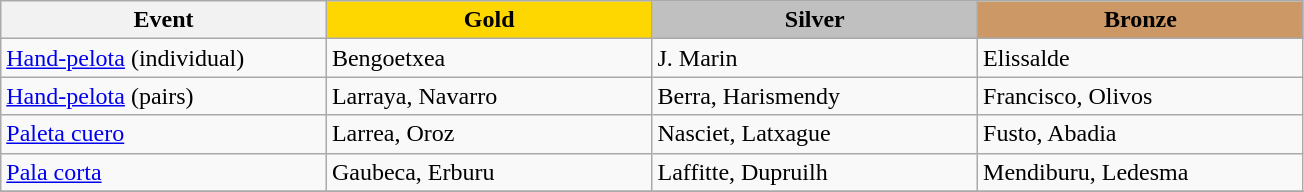<table class="wikitable" style="max-width: 23cm; width: 100%">
<tr>
<th scope="col">Event</th>
<th scope="col" style="background-color:gold; width:25%">Gold</th>
<th scope="col" style="background-color:silver; width:25%; width:25%">Silver</th>
<th scope="col" style="background-color:#cc9966; width:25%">Bronze</th>
</tr>
<tr>
<td><a href='#'>Hand-pelota</a> (individual)</td>
<td> Bengoetxea</td>
<td> J. Marin</td>
<td> Elissalde</td>
</tr>
<tr>
<td><a href='#'>Hand-pelota</a> (pairs)</td>
<td> Larraya, Navarro</td>
<td> Berra, Harismendy</td>
<td> Francisco, Olivos</td>
</tr>
<tr>
<td><a href='#'>Paleta cuero</a></td>
<td> Larrea, Oroz</td>
<td> Nasciet, Latxague</td>
<td> Fusto, Abadia</td>
</tr>
<tr>
<td><a href='#'>Pala corta</a></td>
<td> Gaubeca, Erburu</td>
<td> Laffitte, Dupruilh</td>
<td> Mendiburu, Ledesma</td>
</tr>
<tr>
</tr>
</table>
